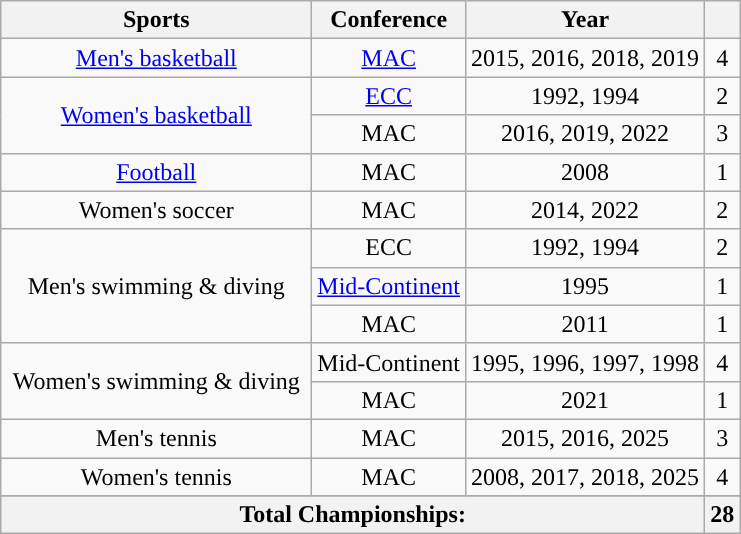<table class="wikitable" width=" " style="text-align:center ;">
<tr>
<th width=200px>Sports</th>
<th>Conference</th>
<th>Year</th>
<th></th>
</tr>
<tr>
<td><a href='#'>Men's basketball</a></td>
<td><a href='#'>MAC</a></td>
<td>2015, 2016, 2018, 2019</td>
<td>4</td>
</tr>
<tr>
<td rowspan="2"><a href='#'>Women's basketball</a></td>
<td><a href='#'>ECC</a></td>
<td>1992, 1994</td>
<td>2</td>
</tr>
<tr>
<td>MAC</td>
<td>2016, 2019, 2022</td>
<td>3</td>
</tr>
<tr>
<td><a href='#'>Football</a></td>
<td>MAC</td>
<td>2008</td>
<td>1</td>
</tr>
<tr>
<td>Women's soccer</td>
<td>MAC</td>
<td>2014, 2022</td>
<td>2</td>
</tr>
<tr>
<td rowspan="3">Men's swimming & diving</td>
<td>ECC</td>
<td>1992, 1994</td>
<td>2</td>
</tr>
<tr>
<td><a href='#'>Mid-Continent</a></td>
<td>1995</td>
<td>1</td>
</tr>
<tr>
<td>MAC</td>
<td>2011</td>
<td>1</td>
</tr>
<tr>
<td rowspan="2">Women's swimming & diving</td>
<td>Mid-Continent</td>
<td>1995, 1996, 1997, 1998</td>
<td>4</td>
</tr>
<tr>
<td>MAC</td>
<td>2021</td>
<td>1</td>
</tr>
<tr>
<td>Men's tennis</td>
<td>MAC</td>
<td>2015, 2016, 2025</td>
<td>3</td>
</tr>
<tr>
<td>Women's tennis</td>
<td>MAC</td>
<td>2008, 2017, 2018, 2025</td>
<td>4</td>
</tr>
<tr>
</tr>
<tr>
<th colspan="3;">Total Championships:</th>
<th>28</th>
</tr>
</table>
